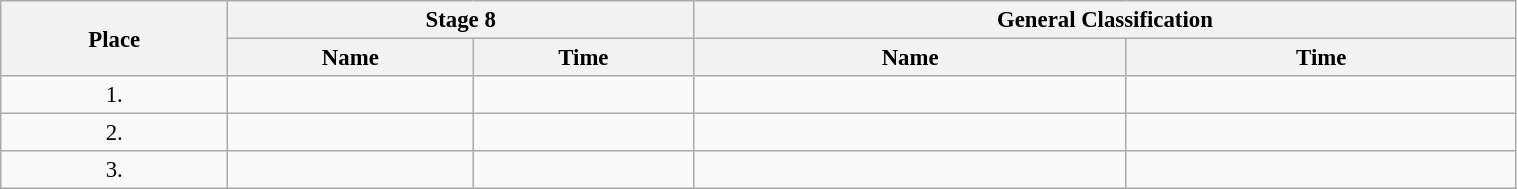<table class=wikitable style="font-size:95%" width="80%">
<tr>
<th rowspan="2">Place</th>
<th colspan="2">Stage 8</th>
<th colspan="2">General Classification</th>
</tr>
<tr>
<th>Name</th>
<th>Time</th>
<th>Name</th>
<th>Time</th>
</tr>
<tr>
<td align="center">1.</td>
<td></td>
<td></td>
<td></td>
<td></td>
</tr>
<tr>
<td align="center">2.</td>
<td></td>
<td></td>
<td></td>
<td></td>
</tr>
<tr>
<td align="center">3.</td>
<td></td>
<td></td>
<td></td>
<td></td>
</tr>
</table>
